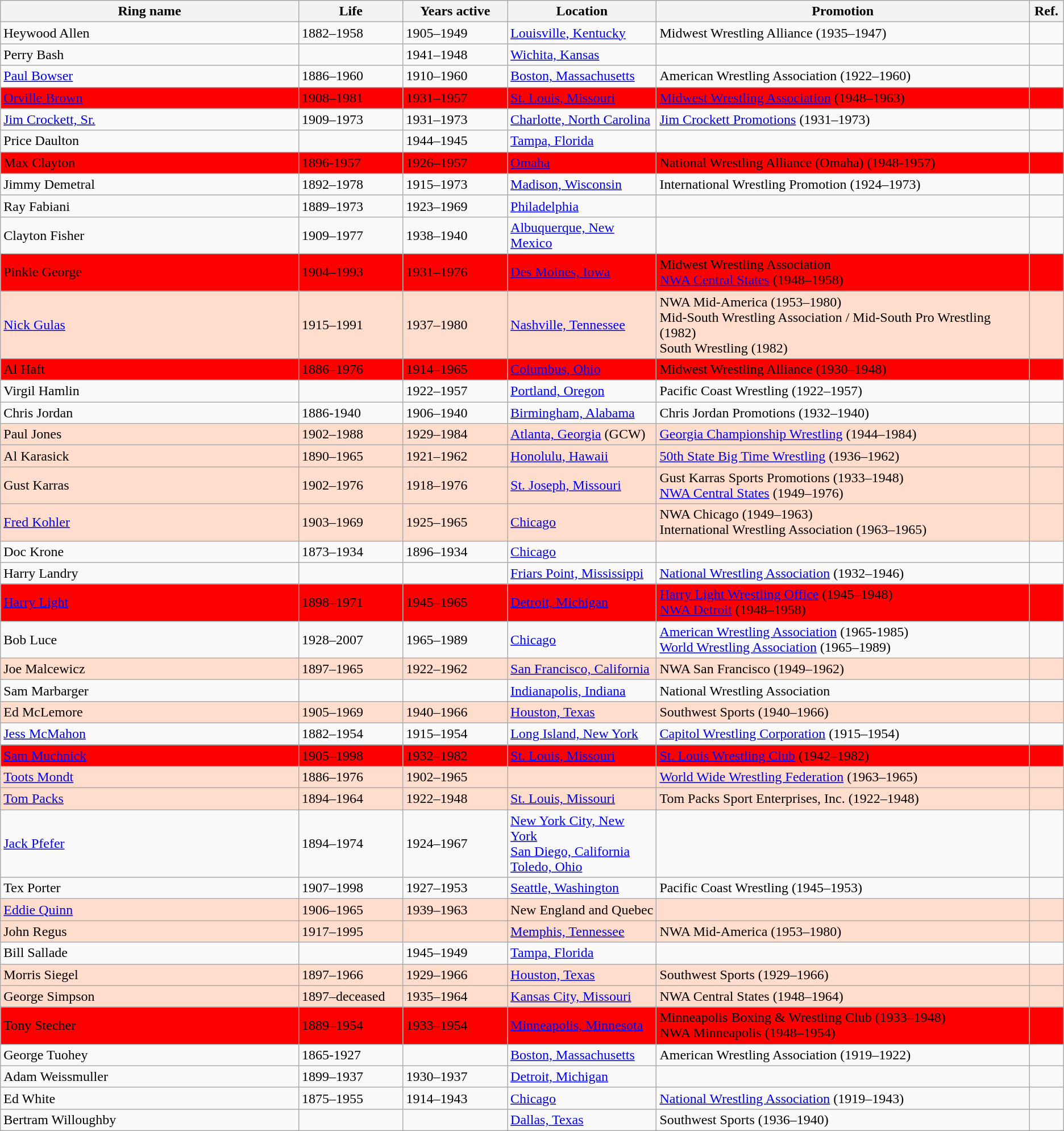<table class="wikitable sortable" style="font-size: 100%">
<tr>
<th width="20%"><strong>Ring name</strong><br></th>
<th width="7%"><strong>Life</strong></th>
<th width="7%"><strong>Years active</strong></th>
<th width="10%"><strong>Location</strong></th>
<th width="25%"><strong>Promotion</strong></th>
<th width="1%"><strong>Ref.</strong></th>
</tr>
<tr>
<td>Heywood Allen</td>
<td>1882–1958</td>
<td>1905–1949</td>
<td><a href='#'>Louisville, Kentucky</a></td>
<td>Midwest Wrestling Alliance (1935–1947)</td>
<td></td>
</tr>
<tr>
<td>Perry Bash</td>
<td></td>
<td>1941–1948</td>
<td><a href='#'>Wichita, Kansas</a></td>
<td></td>
<td></td>
</tr>
<tr>
<td><a href='#'>Paul Bowser</a></td>
<td>1886–1960</td>
<td>1910–1960</td>
<td><a href='#'>Boston, Massachusetts</a></td>
<td>American Wrestling Association (1922–1960)</td>
<td></td>
</tr>
<tr>
<td bgcolor=red><a href='#'>Orville Brown</a> </td>
<td bgcolor=red>1908–1981</td>
<td bgcolor=red>1931–1957</td>
<td bgcolor=red><a href='#'>St. Louis, Missouri</a></td>
<td bgcolor=red><a href='#'>Midwest Wrestling Association</a> (1948–1963)</td>
<td bgcolor=red></td>
</tr>
<tr>
<td><a href='#'>Jim Crockett, Sr.</a></td>
<td>1909–1973</td>
<td>1931–1973</td>
<td><a href='#'>Charlotte, North Carolina</a></td>
<td><a href='#'>Jim Crockett Promotions</a> (1931–1973)</td>
<td></td>
</tr>
<tr>
<td>Price Daulton</td>
<td></td>
<td>1944–1945</td>
<td><a href='#'>Tampa, Florida</a></td>
<td></td>
<td></td>
</tr>
<tr>
<td bgcolor=red>Max Clayton</td>
<td bgcolor=red>1896-1957</td>
<td bgcolor=red>1926–1957</td>
<td bgcolor=red><a href='#'>Omaha</a></td>
<td bgcolor=red>National Wrestling Alliance (Omaha) (1948-1957)</td>
<td bgcolor=red></td>
</tr>
<tr>
<td>Jimmy Demetral<br></td>
<td>1892–1978</td>
<td>1915–1973</td>
<td><a href='#'>Madison, Wisconsin</a></td>
<td>International Wrestling Promotion (1924–1973)</td>
<td></td>
</tr>
<tr>
<td>Ray Fabiani</td>
<td>1889–1973</td>
<td>1923–1969</td>
<td><a href='#'>Philadelphia</a></td>
<td></td>
<td></td>
</tr>
<tr>
<td>Clayton Fisher</td>
<td>1909–1977</td>
<td>1938–1940</td>
<td><a href='#'>Albuquerque, New Mexico</a></td>
<td></td>
<td></td>
</tr>
<tr>
<td bgcolor=red>Pinkie George<br>  </td>
<td bgcolor=red>1904–1993</td>
<td bgcolor=red>1931–1976</td>
<td bgcolor=red><a href='#'>Des Moines, Iowa</a></td>
<td bgcolor=red>Midwest Wrestling Association<br><a href='#'>NWA Central States</a> (1948–1958)</td>
<td bgcolor=red></td>
</tr>
<tr style="background:#fdc; text-align:left;">
<td><a href='#'>Nick Gulas</a></td>
<td>1915–1991</td>
<td>1937–1980</td>
<td><a href='#'>Nashville, Tennessee</a></td>
<td>NWA Mid-America (1953–1980)<br>Mid-South Wrestling Association / Mid-South Pro Wrestling (1982)<br>South Wrestling (1982)</td>
<td></td>
</tr>
<tr>
<td bgcolor=red>Al Haft </td>
<td bgcolor=red>1886–1976</td>
<td bgcolor=red>1914–1965</td>
<td bgcolor=red><a href='#'>Columbus, Ohio</a></td>
<td bgcolor=red>Midwest Wrestling Alliance (1930–1948)<br></td>
<td bgcolor=red></td>
</tr>
<tr>
<td>Virgil Hamlin</td>
<td></td>
<td>1922–1957</td>
<td><a href='#'>Portland, Oregon</a></td>
<td>Pacific Coast Wrestling (1922–1957)</td>
<td></td>
</tr>
<tr>
<td>Chris Jordan</td>
<td>1886-1940</td>
<td>1906–1940</td>
<td><a href='#'>Birmingham, Alabama</a></td>
<td>Chris Jordan Promotions (1932–1940)</td>
<td></td>
</tr>
<tr style="background:#fdc; text-align:left;">
<td>Paul Jones</td>
<td>1902–1988</td>
<td>1929–1984</td>
<td><a href='#'>Atlanta, Georgia</a> (GCW)</td>
<td><a href='#'>Georgia Championship Wrestling</a> (1944–1984)</td>
<td></td>
</tr>
<tr style="background:#fdc; text-align:left;">
<td>Al Karasick</td>
<td>1890–1965</td>
<td>1921–1962</td>
<td><a href='#'>Honolulu, Hawaii</a></td>
<td><a href='#'>50th State Big Time Wrestling</a> (1936–1962)</td>
<td></td>
</tr>
<tr style="background:#fdc; text-align:left;">
<td>Gust Karras</td>
<td>1902–1976</td>
<td>1918–1976</td>
<td><a href='#'>St. Joseph, Missouri</a></td>
<td>Gust Karras Sports Promotions (1933–1948)<br><a href='#'>NWA Central States</a> (1949–1976)</td>
<td></td>
</tr>
<tr style="background:#fdc; text-align:left;">
<td><a href='#'>Fred Kohler</a><br></td>
<td>1903–1969</td>
<td>1925–1965</td>
<td><a href='#'>Chicago</a></td>
<td>NWA Chicago (1949–1963)<br>International Wrestling Association (1963–1965)</td>
<td></td>
</tr>
<tr>
<td>Doc Krone<br></td>
<td>1873–1934</td>
<td>1896–1934</td>
<td><a href='#'>Chicago</a></td>
<td></td>
<td></td>
</tr>
<tr>
<td>Harry Landry</td>
<td></td>
<td></td>
<td><a href='#'>Friars Point, Mississippi</a></td>
<td><a href='#'>National Wrestling Association</a> (1932–1946)</td>
<td></td>
</tr>
<tr>
<td bgcolor=red><a href='#'>Harry Light</a> </td>
<td bgcolor=red>1898–1971</td>
<td bgcolor=red>1945–1965</td>
<td bgcolor=red><a href='#'>Detroit, Michigan</a></td>
<td bgcolor=red><a href='#'>Harry Light Wrestling Office</a> (1945–1948)<br><a href='#'>NWA Detroit</a> (1948–1958)</td>
<td bgcolor=red></td>
</tr>
<tr>
<td>Bob Luce<br></td>
<td>1928–2007</td>
<td>1965–1989</td>
<td><a href='#'>Chicago</a></td>
<td><a href='#'>American Wrestling Association</a> (1965-1985)<br><a href='#'>World Wrestling Association</a> (1965–1989)</td>
<td></td>
</tr>
<tr style="background:#fdc; text-align:left;">
<td>Joe Malcewicz</td>
<td>1897–1965</td>
<td>1922–1962</td>
<td><a href='#'>San Francisco, California</a></td>
<td>NWA San Francisco (1949–1962)</td>
<td></td>
</tr>
<tr>
<td>Sam Marbarger</td>
<td></td>
<td></td>
<td><a href='#'>Indianapolis, Indiana</a></td>
<td>National Wrestling Association</td>
<td></td>
</tr>
<tr style="background:#fdc; text-align:left;">
<td>Ed McLemore</td>
<td>1905–1969</td>
<td>1940–1966</td>
<td><a href='#'>Houston, Texas</a></td>
<td>Southwest Sports (1940–1966)</td>
<td></td>
</tr>
<tr>
<td><a href='#'>Jess McMahon</a><br></td>
<td>1882–1954</td>
<td>1915–1954</td>
<td><a href='#'>Long Island, New York</a></td>
<td><a href='#'>Capitol Wrestling Corporation</a> (1915–1954)</td>
<td></td>
</tr>
<tr>
<td bgcolor=red><a href='#'>Sam Muchnick</a><br> </td>
<td bgcolor=red>1905–1998</td>
<td bgcolor=red>1932–1982</td>
<td bgcolor=red><a href='#'>St. Louis, Missouri</a></td>
<td bgcolor=red><a href='#'>St. Louis Wrestling Club</a> (1942–1982)</td>
<td bgcolor=red></td>
</tr>
<tr style="background:#fdc; text-align:left;">
<td><a href='#'>Toots Mondt</a><br></td>
<td>1886–1976</td>
<td>1902–1965</td>
<td></td>
<td><a href='#'>World Wide Wrestling Federation</a> (1963–1965)</td>
<td></td>
</tr>
<tr style="background:#fdc; text-align:left;">
<td><a href='#'>Tom Packs</a></td>
<td>1894–1964</td>
<td>1922–1948</td>
<td><a href='#'>St. Louis, Missouri</a></td>
<td>Tom Packs Sport Enterprises, Inc. (1922–1948)</td>
<td></td>
</tr>
<tr>
<td><a href='#'>Jack Pfefer</a></td>
<td>1894–1974</td>
<td>1924–1967</td>
<td><a href='#'>New York City, New York</a><br><a href='#'>San Diego, California</a><br><a href='#'>Toledo, Ohio</a></td>
<td></td>
<td></td>
</tr>
<tr>
<td>Tex Porter<br></td>
<td>1907–1998</td>
<td>1927–1953</td>
<td><a href='#'>Seattle, Washington</a></td>
<td>Pacific Coast Wrestling (1945–1953)</td>
<td></td>
</tr>
<tr style="background:#fdc; text-align:left;">
<td><a href='#'>Eddie Quinn</a></td>
<td>1906–1965</td>
<td>1939–1963</td>
<td>New England and Quebec</td>
<td></td>
<td></td>
</tr>
<tr style="background:#fdc; text-align:left;">
<td>John Regus</td>
<td>1917–1995</td>
<td></td>
<td><a href='#'>Memphis, Tennessee</a></td>
<td>NWA Mid-America (1953–1980)</td>
<td></td>
</tr>
<tr>
<td>Bill Sallade</td>
<td></td>
<td>1945–1949</td>
<td><a href='#'>Tampa, Florida</a></td>
<td></td>
<td></td>
</tr>
<tr style="background:#fdc; text-align:left;">
<td>Morris Siegel</td>
<td>1897–1966</td>
<td>1929–1966</td>
<td><a href='#'>Houston, Texas</a></td>
<td>Southwest Sports (1929–1966)</td>
<td></td>
</tr>
<tr style="background:#fdc; text-align:left;">
<td>George Simpson</td>
<td>1897–deceased</td>
<td>1935–1964</td>
<td><a href='#'>Kansas City, Missouri</a></td>
<td>NWA Central States (1948–1964)</td>
<td></td>
</tr>
<tr>
<td bgcolor=red>Tony Stecher<br> </td>
<td bgcolor=red>1889–1954</td>
<td bgcolor=red>1933–1954</td>
<td bgcolor=red><a href='#'>Minneapolis, Minnesota</a></td>
<td bgcolor=red>Minneapolis Boxing & Wrestling Club (1933–1948)<br>NWA Minneapolis (1948–1954)</td>
<td bgcolor=red></td>
</tr>
<tr>
<td>George Tuohey</td>
<td>1865-1927</td>
<td></td>
<td><a href='#'>Boston, Massachusetts</a></td>
<td>American Wrestling Association (1919–1922)</td>
<td></td>
</tr>
<tr>
<td>Adam Weissmuller</td>
<td>1899–1937</td>
<td>1930–1937</td>
<td><a href='#'>Detroit, Michigan</a></td>
<td></td>
<td></td>
</tr>
<tr>
<td>Ed White</td>
<td>1875–1955</td>
<td>1914–1943</td>
<td><a href='#'>Chicago</a></td>
<td><a href='#'>National Wrestling Association</a> (1919–1943)</td>
<td></td>
</tr>
<tr>
<td>Bertram Willoughby</td>
<td></td>
<td></td>
<td><a href='#'>Dallas, Texas</a></td>
<td>Southwest Sports (1936–1940)</td>
<td></td>
</tr>
</table>
